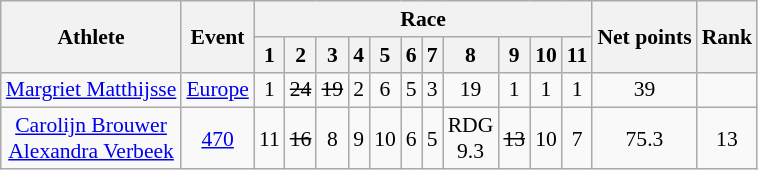<table class=wikitable style="font-size:90%">
<tr>
<th rowspan=2>Athlete</th>
<th rowspan=2>Event</th>
<th colspan=11>Race</th>
<th rowspan=2>Net points</th>
<th rowspan=2>Rank</th>
</tr>
<tr>
<th>1</th>
<th>2</th>
<th>3</th>
<th>4</th>
<th>5</th>
<th>6</th>
<th>7</th>
<th>8</th>
<th>9</th>
<th>10</th>
<th>11</th>
</tr>
<tr align=center>
<td><a href='#'>Margriet Matthijsse</a></td>
<td><a href='#'>Europe</a></td>
<td>1</td>
<td><s>24</s></td>
<td><s>19</s></td>
<td>2</td>
<td>6</td>
<td>5</td>
<td>3</td>
<td>19</td>
<td>1</td>
<td>1</td>
<td>1</td>
<td>39</td>
<td></td>
</tr>
<tr align=center>
<td><a href='#'>Carolijn Brouwer</a><br><a href='#'>Alexandra Verbeek</a></td>
<td><a href='#'>470</a></td>
<td>11</td>
<td><s>16</s></td>
<td>8</td>
<td>9</td>
<td>10</td>
<td>6</td>
<td>5</td>
<td>RDG<br>9.3</td>
<td><s>13</s></td>
<td>10</td>
<td>7</td>
<td>75.3</td>
<td>13</td>
</tr>
</table>
